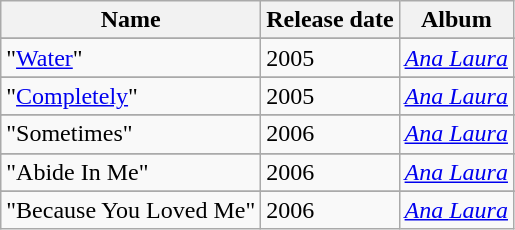<table class="wikitable">
<tr>
<th align="left">Name</th>
<th>Release date</th>
<th>Album</th>
</tr>
<tr>
</tr>
<tr>
<td align="left">"<a href='#'>Water</a>"</td>
<td>2005</td>
<td><em><a href='#'>Ana Laura</a></em></td>
</tr>
<tr>
</tr>
<tr>
<td align="left">"<a href='#'>Completely</a>"</td>
<td>2005</td>
<td><em><a href='#'>Ana Laura</a></em></td>
</tr>
<tr>
</tr>
<tr>
<td align="left">"Sometimes"</td>
<td>2006</td>
<td><em><a href='#'>Ana Laura</a></em></td>
</tr>
<tr>
</tr>
<tr>
<td align="left">"Abide In Me"</td>
<td>2006</td>
<td><em><a href='#'>Ana Laura</a></em></td>
</tr>
<tr>
</tr>
<tr>
<td align="left">"Because You Loved Me"</td>
<td>2006</td>
<td><em><a href='#'>Ana Laura</a></em></td>
</tr>
</table>
